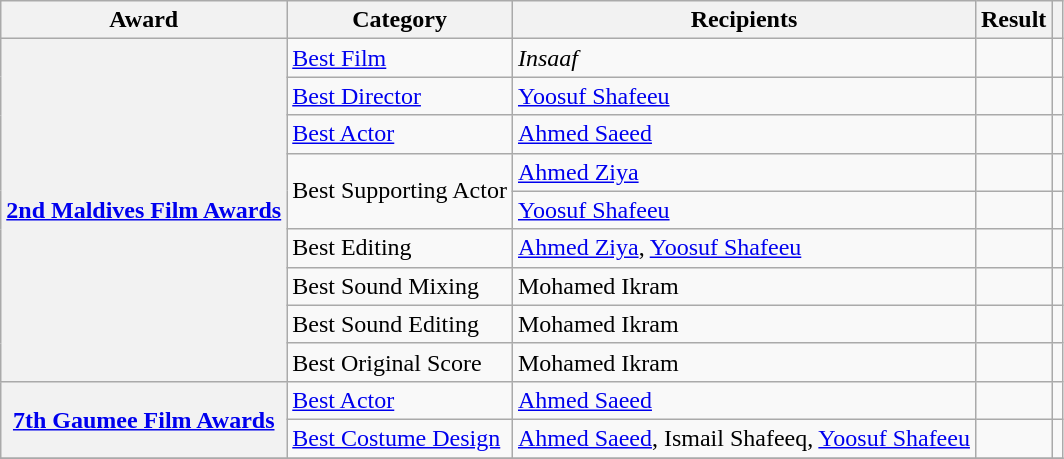<table class="wikitable plainrowheaders sortable">
<tr>
<th scope="col">Award</th>
<th scope="col">Category</th>
<th scope="col">Recipients</th>
<th scope="col">Result</th>
<th scope="col" class="unsortable"></th>
</tr>
<tr>
<th scope="row" rowspan="9"><a href='#'>2nd Maldives Film Awards</a></th>
<td><a href='#'>Best Film</a></td>
<td><em>Insaaf</em></td>
<td></td>
<td style="text-align:center;"></td>
</tr>
<tr>
<td><a href='#'>Best Director</a></td>
<td><a href='#'>Yoosuf Shafeeu</a></td>
<td></td>
<td style="text-align:center;"></td>
</tr>
<tr>
<td><a href='#'>Best Actor</a></td>
<td><a href='#'>Ahmed Saeed</a></td>
<td></td>
<td style="text-align:center;"></td>
</tr>
<tr>
<td rowspan="2">Best Supporting Actor</td>
<td><a href='#'>Ahmed Ziya</a></td>
<td></td>
<td style="text-align:center;"></td>
</tr>
<tr>
<td><a href='#'>Yoosuf Shafeeu</a></td>
<td></td>
<td style="text-align:center;"></td>
</tr>
<tr>
<td>Best Editing</td>
<td><a href='#'>Ahmed Ziya</a>, <a href='#'>Yoosuf Shafeeu</a></td>
<td></td>
<td style="text-align:center;"></td>
</tr>
<tr>
<td>Best Sound Mixing</td>
<td>Mohamed Ikram</td>
<td></td>
<td style="text-align:center;"></td>
</tr>
<tr>
<td>Best Sound Editing</td>
<td>Mohamed Ikram</td>
<td></td>
<td style="text-align:center;"></td>
</tr>
<tr>
<td>Best Original Score</td>
<td>Mohamed Ikram</td>
<td></td>
<td style="text-align:center;"></td>
</tr>
<tr>
<th scope="row" rowspan="2"><a href='#'>7th Gaumee Film Awards</a></th>
<td><a href='#'>Best Actor</a></td>
<td><a href='#'>Ahmed Saeed</a></td>
<td></td>
<td style="text-align:center;"></td>
</tr>
<tr>
<td><a href='#'>Best Costume Design</a></td>
<td><a href='#'>Ahmed Saeed</a>, Ismail Shafeeq, <a href='#'>Yoosuf Shafeeu</a></td>
<td></td>
<td style="text-align:center;"></td>
</tr>
<tr>
</tr>
</table>
